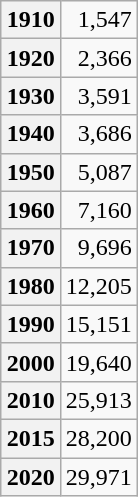<table class="wikitable" style="clear: right; float: right; margin: 1em 0 1em 1em; text-align: right">
<tr>
<th>1910</th>
<td>1,547</td>
</tr>
<tr>
<th>1920</th>
<td>2,366</td>
</tr>
<tr>
<th>1930</th>
<td>3,591</td>
</tr>
<tr>
<th>1940</th>
<td>3,686</td>
</tr>
<tr>
<th>1950</th>
<td>5,087</td>
</tr>
<tr>
<th>1960</th>
<td>7,160</td>
</tr>
<tr>
<th>1970</th>
<td>9,696</td>
</tr>
<tr>
<th>1980</th>
<td>12,205</td>
</tr>
<tr>
<th>1990</th>
<td>15,151</td>
</tr>
<tr>
<th>2000</th>
<td>19,640</td>
</tr>
<tr>
<th>2010</th>
<td>25,913</td>
</tr>
<tr>
<th>2015</th>
<td>28,200</td>
</tr>
<tr>
<th>2020</th>
<td>29,971</td>
</tr>
</table>
